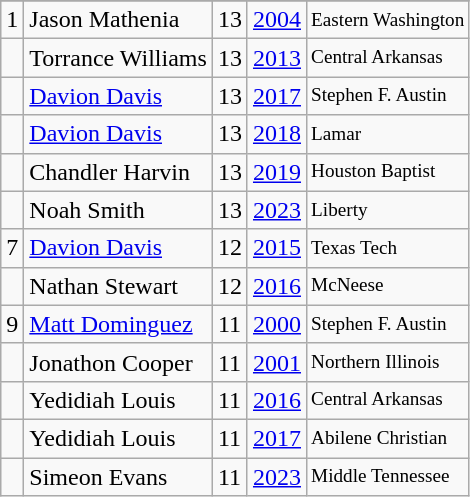<table class="wikitable">
<tr>
</tr>
<tr>
<td>1</td>
<td>Jason Mathenia</td>
<td>13</td>
<td><a href='#'>2004</a></td>
<td style="font-size:80%;">Eastern Washington</td>
</tr>
<tr>
<td></td>
<td>Torrance Williams</td>
<td>13</td>
<td><a href='#'>2013</a></td>
<td style="font-size:80%;">Central Arkansas</td>
</tr>
<tr>
<td></td>
<td><a href='#'>Davion Davis</a></td>
<td>13</td>
<td><a href='#'>2017</a></td>
<td style="font-size:80%;">Stephen F. Austin</td>
</tr>
<tr>
<td></td>
<td><a href='#'>Davion Davis</a></td>
<td>13</td>
<td><a href='#'>2018</a></td>
<td style="font-size:80%;">Lamar</td>
</tr>
<tr>
<td></td>
<td>Chandler Harvin</td>
<td>13</td>
<td><a href='#'>2019</a></td>
<td style="font-size:80%;">Houston Baptist</td>
</tr>
<tr>
<td></td>
<td>Noah Smith</td>
<td>13</td>
<td><a href='#'>2023</a></td>
<td style="font-size:80%;">Liberty</td>
</tr>
<tr>
<td>7</td>
<td><a href='#'>Davion Davis</a></td>
<td>12</td>
<td><a href='#'>2015</a></td>
<td style="font-size:80%;">Texas Tech</td>
</tr>
<tr>
<td></td>
<td>Nathan Stewart</td>
<td>12</td>
<td><a href='#'>2016</a></td>
<td style="font-size:80%;">McNeese</td>
</tr>
<tr>
<td>9</td>
<td><a href='#'>Matt Dominguez</a></td>
<td>11</td>
<td><a href='#'>2000</a></td>
<td style="font-size:80%;">Stephen F. Austin</td>
</tr>
<tr>
<td></td>
<td>Jonathon Cooper</td>
<td>11</td>
<td><a href='#'>2001</a></td>
<td style="font-size:80%;">Northern Illinois</td>
</tr>
<tr>
<td></td>
<td>Yedidiah Louis</td>
<td>11</td>
<td><a href='#'>2016</a></td>
<td style="font-size:80%;">Central Arkansas</td>
</tr>
<tr>
<td></td>
<td>Yedidiah Louis</td>
<td>11</td>
<td><a href='#'>2017</a></td>
<td style="font-size:80%;">Abilene Christian</td>
</tr>
<tr>
<td></td>
<td>Simeon Evans</td>
<td>11</td>
<td><a href='#'>2023</a></td>
<td style="font-size:80%;">Middle Tennessee</td>
</tr>
</table>
